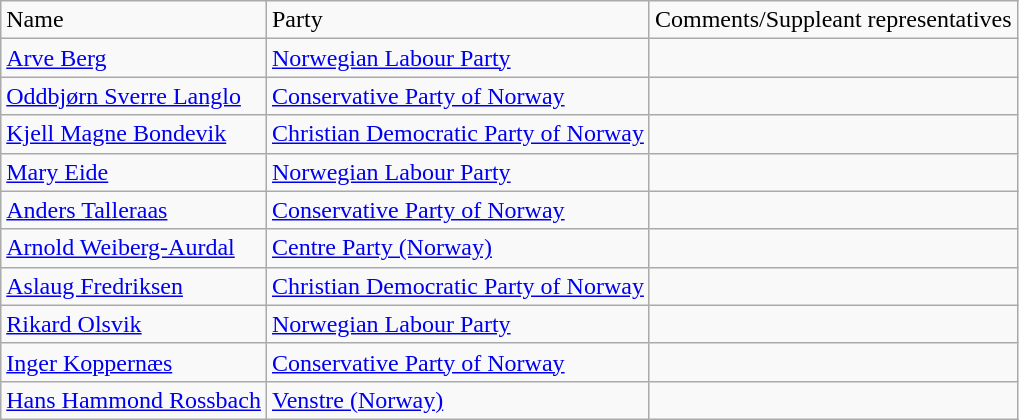<table class="wikitable">
<tr>
<td>Name</td>
<td>Party</td>
<td>Comments/Suppleant representatives</td>
</tr>
<tr>
<td><a href='#'>Arve Berg</a></td>
<td><a href='#'>Norwegian Labour Party</a></td>
<td></td>
</tr>
<tr>
<td><a href='#'>Oddbjørn Sverre Langlo</a></td>
<td><a href='#'>Conservative Party of Norway</a></td>
<td></td>
</tr>
<tr>
<td><a href='#'>Kjell Magne Bondevik</a></td>
<td><a href='#'>Christian Democratic Party of Norway</a></td>
<td></td>
</tr>
<tr>
<td><a href='#'>Mary Eide</a></td>
<td><a href='#'>Norwegian Labour Party</a></td>
<td></td>
</tr>
<tr>
<td><a href='#'>Anders Talleraas</a></td>
<td><a href='#'>Conservative Party of Norway</a></td>
<td></td>
</tr>
<tr>
<td><a href='#'>Arnold Weiberg-Aurdal</a></td>
<td><a href='#'>Centre Party (Norway)</a></td>
<td></td>
</tr>
<tr>
<td><a href='#'>Aslaug Fredriksen</a></td>
<td><a href='#'>Christian Democratic Party of Norway</a></td>
<td></td>
</tr>
<tr>
<td><a href='#'>Rikard Olsvik</a></td>
<td><a href='#'>Norwegian Labour Party</a></td>
<td></td>
</tr>
<tr>
<td><a href='#'>Inger Koppernæs</a></td>
<td><a href='#'>Conservative Party of Norway</a></td>
<td></td>
</tr>
<tr>
<td><a href='#'>Hans Hammond Rossbach</a></td>
<td><a href='#'>Venstre (Norway)</a></td>
<td></td>
</tr>
</table>
